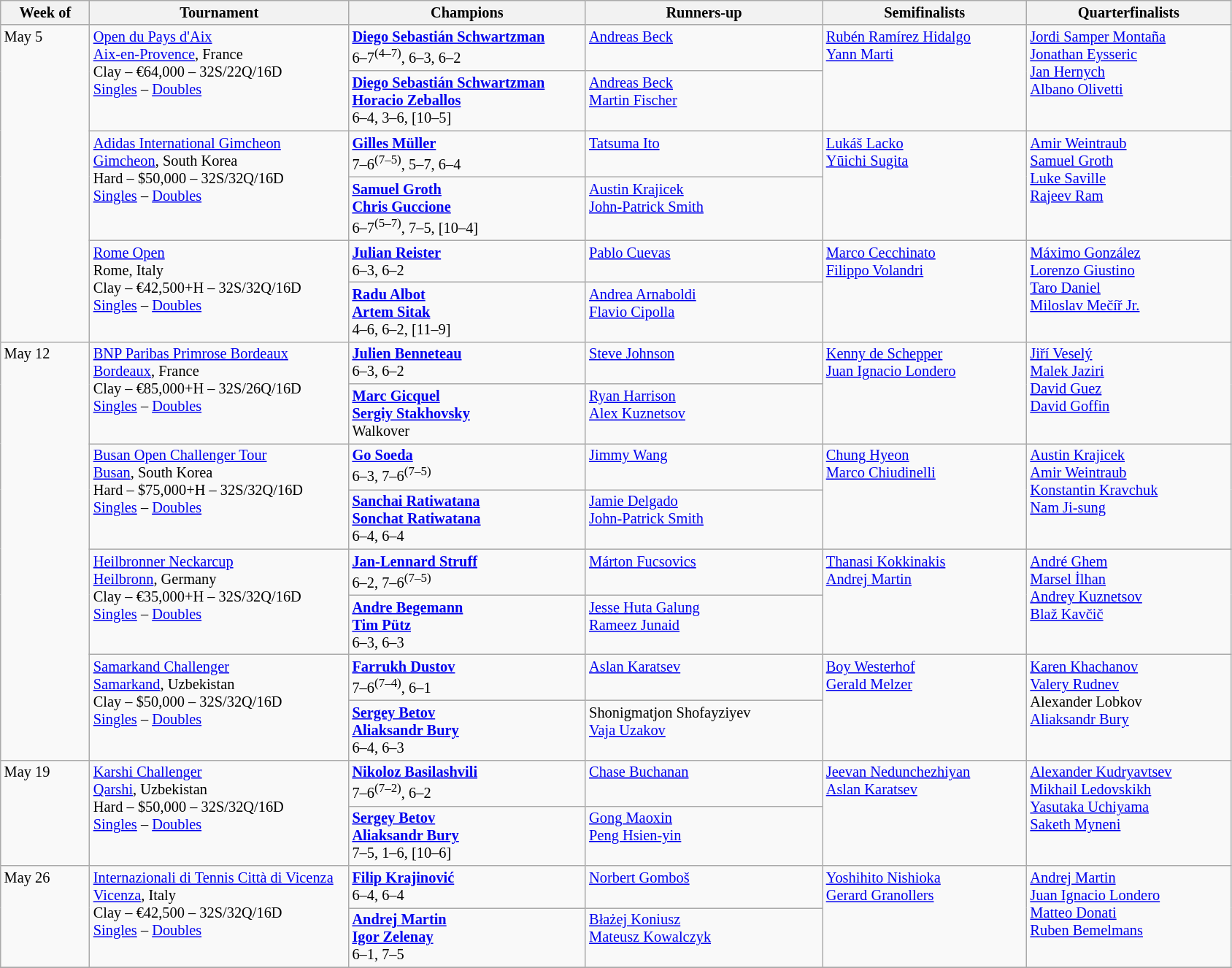<table class="wikitable" style="font-size:85%;">
<tr>
<th width="75">Week of</th>
<th width="230">Tournament</th>
<th width="210">Champions</th>
<th width="210">Runners-up</th>
<th width="180">Semifinalists</th>
<th width="180">Quarterfinalists</th>
</tr>
<tr valign=top>
<td rowspan=6>May 5</td>
<td rowspan=2><a href='#'>Open du Pays d'Aix</a><br><a href='#'>Aix-en-Provence</a>, France<br>Clay – €64,000 – 32S/22Q/16D<br> <a href='#'>Singles</a> – <a href='#'>Doubles</a></td>
<td> <strong><a href='#'>Diego Sebastián Schwartzman</a></strong><br>6–7<sup>(4–7)</sup>, 6–3, 6–2</td>
<td> <a href='#'>Andreas Beck</a></td>
<td rowspan=2> <a href='#'>Rubén Ramírez Hidalgo</a><br>  <a href='#'>Yann Marti</a></td>
<td rowspan=2> <a href='#'>Jordi Samper Montaña</a> <br> <a href='#'>Jonathan Eysseric</a> <br> <a href='#'>Jan Hernych</a><br>  <a href='#'>Albano Olivetti</a></td>
</tr>
<tr valign=top>
<td> <strong><a href='#'>Diego Sebastián Schwartzman</a></strong><br> <strong><a href='#'>Horacio Zeballos</a></strong><br>6–4, 3–6, [10–5]</td>
<td> <a href='#'>Andreas Beck</a><br> <a href='#'>Martin Fischer</a></td>
</tr>
<tr valign=top>
<td rowspan=2><a href='#'>Adidas International Gimcheon</a><br><a href='#'>Gimcheon</a>, South Korea<br>Hard – $50,000 – 32S/32Q/16D<br> <a href='#'>Singles</a> – <a href='#'>Doubles</a></td>
<td> <strong><a href='#'>Gilles Müller</a></strong><br>7–6<sup>(7–5)</sup>, 5–7, 6–4</td>
<td> <a href='#'>Tatsuma Ito</a></td>
<td rowspan=2> <a href='#'>Lukáš Lacko</a> <br>  <a href='#'>Yūichi Sugita</a></td>
<td rowspan=2> <a href='#'>Amir Weintraub</a> <br> <a href='#'>Samuel Groth</a><br> <a href='#'>Luke Saville</a> <br> <a href='#'>Rajeev Ram</a></td>
</tr>
<tr valign=top>
<td> <strong><a href='#'>Samuel Groth</a></strong><br> <strong><a href='#'>Chris Guccione</a></strong><br>6–7<sup>(5–7)</sup>, 7–5, [10–4]</td>
<td> <a href='#'>Austin Krajicek</a><br> <a href='#'>John-Patrick Smith</a></td>
</tr>
<tr valign=top>
<td rowspan=2><a href='#'>Rome Open</a><br>Rome, Italy<br>Clay – €42,500+H – 32S/32Q/16D<br> <a href='#'>Singles</a> – <a href='#'>Doubles</a></td>
<td> <strong><a href='#'>Julian Reister</a></strong><br>6–3, 6–2</td>
<td> <a href='#'>Pablo Cuevas</a></td>
<td rowspan=2> <a href='#'>Marco Cecchinato</a><br>  <a href='#'>Filippo Volandri</a></td>
<td rowspan=2> <a href='#'>Máximo González</a> <br> <a href='#'>Lorenzo Giustino</a> <br> <a href='#'>Taro Daniel</a> <br>  <a href='#'>Miloslav Mečíř Jr.</a></td>
</tr>
<tr valign=top>
<td> <strong><a href='#'>Radu Albot</a></strong><br> <strong><a href='#'>Artem Sitak</a></strong><br>4–6, 6–2, [11–9]</td>
<td> <a href='#'>Andrea Arnaboldi</a> <br> <a href='#'>Flavio Cipolla</a></td>
</tr>
<tr valign=top>
<td rowspan=8>May 12</td>
<td rowspan=2><a href='#'>BNP Paribas Primrose Bordeaux</a><br><a href='#'>Bordeaux</a>, France<br>Clay – €85,000+H – 32S/26Q/16D<br> <a href='#'>Singles</a> – <a href='#'>Doubles</a></td>
<td> <strong><a href='#'>Julien Benneteau</a></strong><br>6–3, 6–2</td>
<td> <a href='#'>Steve Johnson</a></td>
<td rowspan=2> <a href='#'>Kenny de Schepper</a> <br>  <a href='#'>Juan Ignacio Londero</a></td>
<td rowspan=2> <a href='#'>Jiří Veselý</a> <br> <a href='#'>Malek Jaziri</a> <br> <a href='#'>David Guez</a><br>  <a href='#'>David Goffin</a></td>
</tr>
<tr valign=top>
<td> <strong><a href='#'>Marc Gicquel</a></strong><br> <strong><a href='#'>Sergiy Stakhovsky</a></strong><br>Walkover</td>
<td> <a href='#'>Ryan Harrison</a><br> <a href='#'>Alex Kuznetsov</a></td>
</tr>
<tr valign=top>
<td rowspan=2><a href='#'>Busan Open Challenger Tour</a><br><a href='#'>Busan</a>, South Korea<br>Hard – $75,000+H – 32S/32Q/16D<br> <a href='#'>Singles</a> – <a href='#'>Doubles</a></td>
<td> <strong><a href='#'>Go Soeda</a></strong><br>6–3, 7–6<sup>(7–5)</sup></td>
<td> <a href='#'>Jimmy Wang</a></td>
<td rowspan=2> <a href='#'>Chung Hyeon</a> <br>  <a href='#'>Marco Chiudinelli</a></td>
<td rowspan=2> <a href='#'>Austin Krajicek</a> <br> <a href='#'>Amir Weintraub</a> <br> <a href='#'>Konstantin Kravchuk</a> <br>  <a href='#'>Nam Ji-sung</a></td>
</tr>
<tr valign=top>
<td> <strong><a href='#'>Sanchai Ratiwatana</a></strong><br> <strong><a href='#'>Sonchat Ratiwatana</a></strong><br>6–4, 6–4</td>
<td> <a href='#'>Jamie Delgado</a><br> <a href='#'>John-Patrick Smith</a></td>
</tr>
<tr valign=top>
<td rowspan=2><a href='#'>Heilbronner Neckarcup</a><br><a href='#'>Heilbronn</a>, Germany<br>Clay – €35,000+H – 32S/32Q/16D<br> <a href='#'>Singles</a> – <a href='#'>Doubles</a></td>
<td> <strong><a href='#'>Jan-Lennard Struff</a></strong><br>6–2, 7–6<sup>(7–5)</sup></td>
<td> <a href='#'>Márton Fucsovics</a></td>
<td rowspan=2> <a href='#'>Thanasi Kokkinakis</a><br>  <a href='#'>Andrej Martin</a></td>
<td rowspan=2> <a href='#'>André Ghem</a> <br> <a href='#'>Marsel İlhan</a><br> <a href='#'>Andrey Kuznetsov</a> <br>  <a href='#'>Blaž Kavčič</a></td>
</tr>
<tr valign=top>
<td> <strong><a href='#'>Andre Begemann</a></strong><br> <strong><a href='#'>Tim Pütz</a></strong><br>6–3, 6–3</td>
<td> <a href='#'>Jesse Huta Galung</a><br> <a href='#'>Rameez Junaid</a></td>
</tr>
<tr valign=top>
<td rowspan=2><a href='#'>Samarkand Challenger</a><br><a href='#'>Samarkand</a>, Uzbekistan<br>Clay – $50,000 – 32S/32Q/16D<br> <a href='#'>Singles</a> – <a href='#'>Doubles</a></td>
<td> <strong><a href='#'>Farrukh Dustov</a></strong><br>7–6<sup>(7–4)</sup>, 6–1</td>
<td> <a href='#'>Aslan Karatsev</a></td>
<td rowspan=2> <a href='#'>Boy Westerhof</a> <br>  <a href='#'>Gerald Melzer</a></td>
<td rowspan=2> <a href='#'>Karen Khachanov</a> <br> <a href='#'>Valery Rudnev</a> <br> Alexander Lobkov <br>  <a href='#'>Aliaksandr Bury</a></td>
</tr>
<tr valign=top>
<td> <strong><a href='#'>Sergey Betov</a></strong><br> <strong><a href='#'>Aliaksandr Bury</a></strong><br>6–4, 6–3</td>
<td> Shonigmatjon Shofayziyev<br> <a href='#'>Vaja Uzakov</a></td>
</tr>
<tr valign=top>
<td rowspan=2>May 19</td>
<td rowspan=2><a href='#'>Karshi Challenger</a><br><a href='#'>Qarshi</a>, Uzbekistan<br>Hard – $50,000 – 32S/32Q/16D<br><a href='#'>Singles</a> – <a href='#'>Doubles</a></td>
<td> <strong><a href='#'>Nikoloz Basilashvili</a></strong><br>7–6<sup>(7–2)</sup>, 6–2</td>
<td> <a href='#'>Chase Buchanan</a></td>
<td rowspan=2> <a href='#'>Jeevan Nedunchezhiyan</a> <br>  <a href='#'>Aslan Karatsev</a></td>
<td rowspan=2> <a href='#'>Alexander Kudryavtsev</a><br> <a href='#'>Mikhail Ledovskikh</a> <br> <a href='#'>Yasutaka Uchiyama</a> <br> <a href='#'>Saketh Myneni</a></td>
</tr>
<tr valign=top>
<td> <strong><a href='#'>Sergey Betov</a></strong><br> <strong><a href='#'>Aliaksandr Bury</a></strong><br>7–5, 1–6, [10–6]</td>
<td> <a href='#'>Gong Maoxin</a><br> <a href='#'>Peng Hsien-yin</a></td>
</tr>
<tr valign=top>
<td rowspan=2>May 26</td>
<td rowspan=2><a href='#'>Internazionali di Tennis Città di Vicenza</a><br><a href='#'>Vicenza</a>, Italy<br>Clay – €42,500 – 32S/32Q/16D<br> <a href='#'>Singles</a> – <a href='#'>Doubles</a></td>
<td> <strong><a href='#'>Filip Krajinović</a></strong><br>6–4, 6–4</td>
<td> <a href='#'>Norbert Gomboš</a></td>
<td rowspan=2> <a href='#'>Yoshihito Nishioka</a><br> <a href='#'>Gerard Granollers</a></td>
<td rowspan=2> <a href='#'>Andrej Martin</a> <br> <a href='#'>Juan Ignacio Londero</a> <br>  <a href='#'>Matteo Donati</a> <br>  <a href='#'>Ruben Bemelmans</a></td>
</tr>
<tr valign=top>
<td> <strong><a href='#'>Andrej Martin</a></strong><br> <strong><a href='#'>Igor Zelenay</a></strong><br>6–1, 7–5</td>
<td> <a href='#'>Błażej Koniusz</a><br> <a href='#'>Mateusz Kowalczyk</a></td>
</tr>
<tr valign=top>
</tr>
</table>
